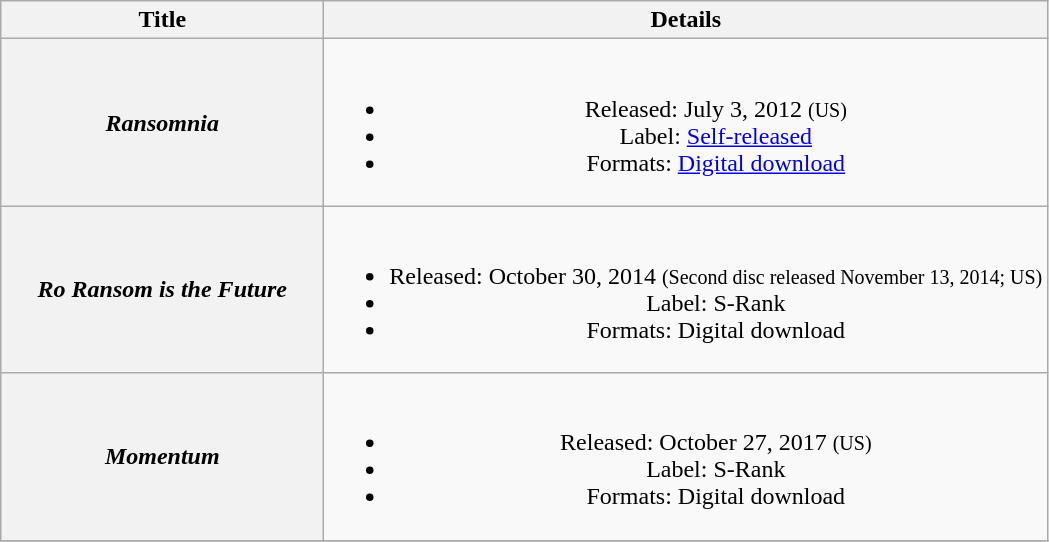<table class="wikitable plainrowheaders" style="text-align:center">
<tr>
<th scope="col" style="width:13em">Title</th>
<th scope="col">Details</th>
</tr>
<tr>
<th scope="row"><em>Ransomnia</em></th>
<td><br><ul><li>Released: July 3, 2012 <small>(US)</small></li><li>Label: <a href='#'>Self-released</a></li><li>Formats: <a href='#'>Digital download</a></li></ul></td>
</tr>
<tr>
<th scope="row"><em>Ro Ransom is the Future</em></th>
<td><br><ul><li>Released: October 30, 2014 <small>(Second disc released November 13, 2014; US)</small></li><li>Label: S-Rank</li><li>Formats: Digital download</li></ul></td>
</tr>
<tr>
<th scope="row"><em>Momentum</em></th>
<td><br><ul><li>Released: October 27, 2017 <small>(US)</small></li><li>Label: S-Rank</li><li>Formats: Digital download</li></ul></td>
</tr>
<tr>
</tr>
</table>
